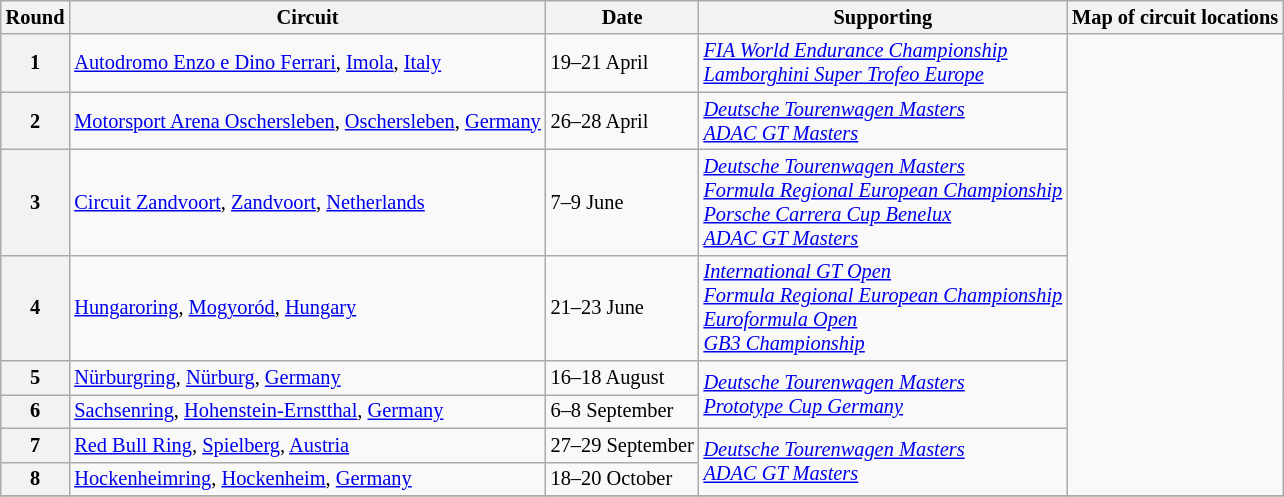<table class="wikitable" style="font-size: 85%;">
<tr>
<th>Round</th>
<th>Circuit</th>
<th>Date</th>
<th>Supporting</th>
<th>Map of circuit locations</th>
</tr>
<tr>
<th>1</th>
<td> <a href='#'>Autodromo Enzo e Dino Ferrari</a>, <a href='#'>Imola</a>, <a href='#'>Italy</a></td>
<td>19–21 April</td>
<td><em><a href='#'>FIA World Endurance Championship</a><br><a href='#'>Lamborghini Super Trofeo Europe</a></em></td>
<td rowspan="8"></td>
</tr>
<tr>
<th>2</th>
<td> <a href='#'>Motorsport Arena Oschersleben</a>, <a href='#'>Oschersleben</a>, <a href='#'>Germany</a></td>
<td>26–28 April</td>
<td><em><a href='#'>Deutsche Tourenwagen Masters</a><br><a href='#'>ADAC GT Masters</a></em></td>
</tr>
<tr>
<th>3</th>
<td> <a href='#'>Circuit Zandvoort</a>, <a href='#'>Zandvoort</a>, <a href='#'>Netherlands</a></td>
<td>7–9 June</td>
<td><em><a href='#'>Deutsche Tourenwagen Masters</a><br><a href='#'>Formula Regional European Championship</a><br><a href='#'>Porsche Carrera Cup Benelux</a><br><a href='#'>ADAC GT Masters</a></em></td>
</tr>
<tr>
<th>4</th>
<td> <a href='#'>Hungaroring</a>, <a href='#'>Mogyoród</a>, <a href='#'>Hungary</a></td>
<td>21–23 June</td>
<td><em><a href='#'>International GT Open</a><br><a href='#'>Formula Regional European Championship</a><br><a href='#'>Euroformula Open</a><br><a href='#'>GB3 Championship</a></em></td>
</tr>
<tr>
<th>5</th>
<td><em></em> <a href='#'>Nürburgring</a>, <a href='#'>Nürburg</a>, <a href='#'>Germany</a></td>
<td>16–18 August</td>
<td rowspan="2"><em><a href='#'>Deutsche Tourenwagen Masters</a><br><a href='#'>Prototype Cup Germany</a></em></td>
</tr>
<tr>
<th>6</th>
<td> <a href='#'>Sachsenring</a>, <a href='#'>Hohenstein-Ernstthal</a>, <a href='#'>Germany</a></td>
<td>6–8 September</td>
</tr>
<tr>
<th>7</th>
<td> <a href='#'>Red Bull Ring</a>, <a href='#'>Spielberg</a>, <a href='#'>Austria</a></td>
<td>27–29 September</td>
<td rowspan="2"><em><a href='#'>Deutsche Tourenwagen Masters</a><br><a href='#'>ADAC GT Masters</a></em></td>
</tr>
<tr>
<th>8</th>
<td> <a href='#'>Hockenheimring</a>, <a href='#'>Hockenheim</a>, <a href='#'>Germany</a></td>
<td>18–20 October</td>
</tr>
<tr>
</tr>
</table>
